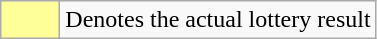<table class="wikitable">
<tr>
<td style="background:#ff9; width:2em; text-align:center;"></td>
<td style="text-align:left">Denotes the actual lottery result</td>
</tr>
</table>
